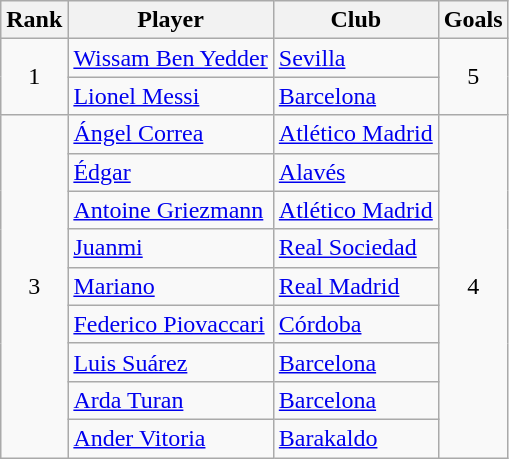<table class="wikitable sortable" style="text-align:center">
<tr>
<th>Rank</th>
<th>Player</th>
<th>Club</th>
<th>Goals</th>
</tr>
<tr>
<td rowspan="2">1</td>
<td align="left"> <a href='#'>Wissam Ben Yedder</a></td>
<td align="left"><a href='#'>Sevilla</a></td>
<td rowspan="2">5</td>
</tr>
<tr>
<td align="left"> <a href='#'>Lionel Messi</a></td>
<td align="left"><a href='#'>Barcelona</a></td>
</tr>
<tr>
<td rowspan="9">3</td>
<td align="left"> <a href='#'>Ángel Correa</a></td>
<td align="left"><a href='#'>Atlético Madrid</a></td>
<td rowspan="9">4</td>
</tr>
<tr>
<td align="left"> <a href='#'>Édgar</a></td>
<td align="left"><a href='#'>Alavés</a></td>
</tr>
<tr>
<td align="left"> <a href='#'>Antoine Griezmann</a></td>
<td align="left"><a href='#'>Atlético Madrid</a></td>
</tr>
<tr>
<td align="left"> <a href='#'>Juanmi</a></td>
<td align="left"><a href='#'>Real Sociedad</a></td>
</tr>
<tr>
<td align="left"> <a href='#'>Mariano</a></td>
<td align="left"><a href='#'>Real Madrid</a></td>
</tr>
<tr>
<td align="left"> <a href='#'>Federico Piovaccari</a></td>
<td align="left"><a href='#'>Córdoba</a></td>
</tr>
<tr>
<td align="left"> <a href='#'>Luis Suárez</a></td>
<td align="left"><a href='#'>Barcelona</a></td>
</tr>
<tr>
<td align="left"> <a href='#'>Arda Turan</a></td>
<td align="left"><a href='#'>Barcelona</a></td>
</tr>
<tr>
<td align="left"> <a href='#'>Ander Vitoria</a></td>
<td align="left"><a href='#'>Barakaldo</a></td>
</tr>
</table>
